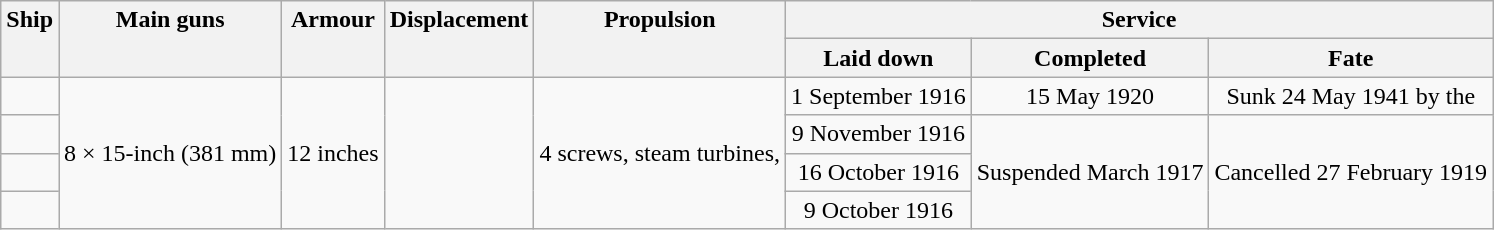<table class="wikitable">
<tr valign="top">
<th align= center rowspan=2>Ship</th>
<th align= center rowspan=2>Main guns</th>
<th align= center rowspan=2>Armour</th>
<th align= center rowspan=2>Displacement</th>
<th align= center rowspan=2>Propulsion</th>
<th align= center colspan=3>Service</th>
</tr>
<tr valign="top">
<th align= center>Laid down</th>
<th align= center>Completed</th>
<th align= center>Fate</th>
</tr>
<tr valign="center">
<td></td>
<td align= center rowspan=4>8 × 15-inch (381 mm)</td>
<td align= center rowspan=4>12 inches</td>
<td align= center rowspan=4></td>
<td align= center rowspan=4>4 screws, steam turbines,<br></td>
<td align=center>1 September 1916</td>
<td align=center>15 May 1920</td>
<td align=center>Sunk 24 May 1941 by the </td>
</tr>
<tr valign="center">
<td></td>
<td align=center>9 November 1916</td>
<td align=center rowspan=3>Suspended March 1917</td>
<td align=center rowspan=3>Cancelled 27 February 1919</td>
</tr>
<tr valign="center">
<td></td>
<td align=center>16 October 1916</td>
</tr>
<tr valign="center">
<td></td>
<td align=center>9 October 1916</td>
</tr>
</table>
